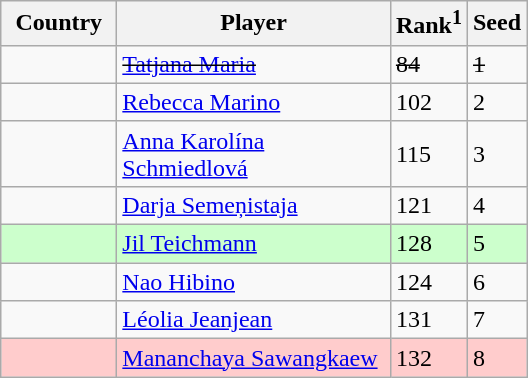<table class="sortable wikitable">
<tr>
<th width="70">Country</th>
<th width="175">Player</th>
<th>Rank<sup>1</sup></th>
<th>Seed</th>
</tr>
<tr style=>
<td><s></s></td>
<td><s><a href='#'>Tatjana Maria</a></s></td>
<td><s>84</s></td>
<td><s>1</s></td>
</tr>
<tr>
<td></td>
<td><a href='#'>Rebecca Marino</a></td>
<td>102</td>
<td>2</td>
</tr>
<tr>
<td></td>
<td><a href='#'>Anna Karolína Schmiedlová</a></td>
<td>115</td>
<td>3</td>
</tr>
<tr>
<td></td>
<td><a href='#'>Darja Semeņistaja</a></td>
<td>121</td>
<td>4</td>
</tr>
<tr style="background:#cfc;">
<td></td>
<td><a href='#'>Jil Teichmann</a></td>
<td>128</td>
<td>5</td>
</tr>
<tr>
<td></td>
<td><a href='#'>Nao Hibino</a></td>
<td>124</td>
<td>6</td>
</tr>
<tr>
<td></td>
<td><a href='#'>Léolia Jeanjean</a></td>
<td>131</td>
<td>7</td>
</tr>
<tr style="background:#fcc;">
<td></td>
<td><a href='#'>Mananchaya Sawangkaew</a></td>
<td>132</td>
<td>8</td>
</tr>
</table>
